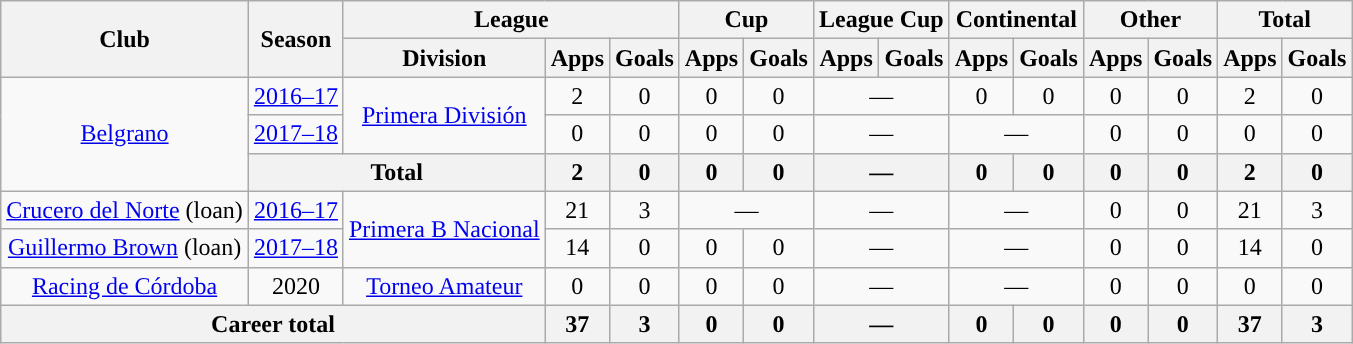<table class="wikitable" style="text-align:center">
<tr>
<th rowspan="2">Club</th>
<th rowspan="2">Season</th>
<th colspan="3">League</th>
<th colspan="2">Cup</th>
<th colspan="2">League Cup</th>
<th colspan="2">Continental</th>
<th colspan="2">Other</th>
<th colspan="2">Total</th>
</tr>
<tr>
<th>Division</th>
<th>Apps</th>
<th>Goals</th>
<th>Apps</th>
<th>Goals</th>
<th>Apps</th>
<th>Goals</th>
<th>Apps</th>
<th>Goals</th>
<th>Apps</th>
<th>Goals</th>
<th>Apps</th>
<th>Goals</th>
</tr>
<tr>
<td rowspan="3"><a href='#'>Belgrano</a></td>
<td><a href='#'>2016–17</a></td>
<td rowspan="2"><a href='#'>Primera División</a></td>
<td>2</td>
<td>0</td>
<td>0</td>
<td>0</td>
<td colspan="2">—</td>
<td>0</td>
<td>0</td>
<td>0</td>
<td>0</td>
<td>2</td>
<td>0</td>
</tr>
<tr>
<td><a href='#'>2017–18</a></td>
<td>0</td>
<td>0</td>
<td>0</td>
<td>0</td>
<td colspan="2">—</td>
<td colspan="2">—</td>
<td>0</td>
<td>0</td>
<td>0</td>
<td>0</td>
</tr>
<tr>
<th colspan="2">Total</th>
<th>2</th>
<th>0</th>
<th>0</th>
<th>0</th>
<th colspan="2">—</th>
<th>0</th>
<th>0</th>
<th>0</th>
<th>0</th>
<th>2</th>
<th>0</th>
</tr>
<tr>
<td rowspan="1"><a href='#'>Crucero del Norte</a> (loan)</td>
<td><a href='#'>2016–17</a></td>
<td rowspan="2"><a href='#'>Primera B Nacional</a></td>
<td>21</td>
<td>3</td>
<td colspan="2">—</td>
<td colspan="2">—</td>
<td colspan="2">—</td>
<td>0</td>
<td>0</td>
<td>21</td>
<td>3</td>
</tr>
<tr>
<td rowspan="1"><a href='#'>Guillermo Brown</a> (loan)</td>
<td><a href='#'>2017–18</a></td>
<td>14</td>
<td>0</td>
<td>0</td>
<td>0</td>
<td colspan="2">—</td>
<td colspan="2">—</td>
<td>0</td>
<td>0</td>
<td>14</td>
<td>0</td>
</tr>
<tr>
<td rowspan="1"><a href='#'>Racing de Córdoba</a></td>
<td>2020</td>
<td rowspan="1"><a href='#'>Torneo Amateur</a></td>
<td>0</td>
<td>0</td>
<td>0</td>
<td>0</td>
<td colspan="2">—</td>
<td colspan="2">—</td>
<td>0</td>
<td>0</td>
<td>0</td>
<td>0</td>
</tr>
<tr>
<th colspan="3">Career total</th>
<th>37</th>
<th>3</th>
<th>0</th>
<th>0</th>
<th colspan="2">—</th>
<th>0</th>
<th>0</th>
<th>0</th>
<th>0</th>
<th>37</th>
<th>3</th>
</tr>
</table>
